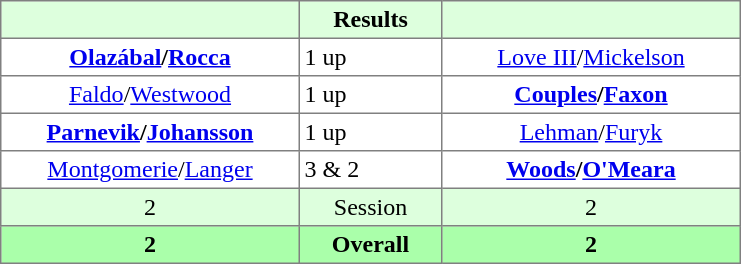<table border="1" cellpadding="3" style="border-collapse:collapse; text-align:center;">
<tr style="background:#dfd;">
<th style="width:12em;"></th>
<th style="width:5.5em;">Results</th>
<th style="width:12em;"></th>
</tr>
<tr>
<td><strong><a href='#'>Olazábal</a>/<a href='#'>Rocca</a></strong></td>
<td align=left> 1 up</td>
<td><a href='#'>Love III</a>/<a href='#'>Mickelson</a></td>
</tr>
<tr>
<td><a href='#'>Faldo</a>/<a href='#'>Westwood</a></td>
<td align=left> 1 up</td>
<td><strong><a href='#'>Couples</a>/<a href='#'>Faxon</a></strong></td>
</tr>
<tr>
<td><strong><a href='#'>Parnevik</a>/<a href='#'>Johansson</a></strong></td>
<td align=left> 1 up</td>
<td><a href='#'>Lehman</a>/<a href='#'>Furyk</a></td>
</tr>
<tr>
<td><a href='#'>Montgomerie</a>/<a href='#'>Langer</a></td>
<td align=left> 3 & 2</td>
<td><strong><a href='#'>Woods</a>/<a href='#'>O'Meara</a></strong></td>
</tr>
<tr style="background:#dfd;">
<td>2</td>
<td>Session</td>
<td>2</td>
</tr>
<tr style="background:#afa;">
<th>2</th>
<th>Overall</th>
<th>2</th>
</tr>
</table>
